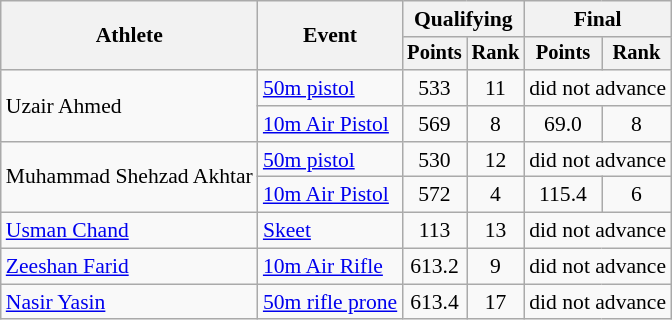<table class=wikitable style="font-size:90%">
<tr>
<th rowspan=2>Athlete</th>
<th rowspan=2>Event</th>
<th colspan="2">Qualifying</th>
<th colspan="2">Final</th>
</tr>
<tr style="font-size:95%">
<th>Points</th>
<th>Rank</th>
<th>Points</th>
<th>Rank</th>
</tr>
<tr align=center>
<td align=left rowspan=2>Uzair Ahmed</td>
<td align=left><a href='#'>50m pistol</a></td>
<td>533</td>
<td>11</td>
<td colspan=2>did not advance</td>
</tr>
<tr align=center>
<td align=left><a href='#'>10m Air Pistol</a></td>
<td>569</td>
<td>8</td>
<td>69.0</td>
<td>8</td>
</tr>
<tr align=center>
<td align=left rowspan=2>Muhammad Shehzad Akhtar</td>
<td align=left><a href='#'>50m pistol</a></td>
<td>530</td>
<td>12</td>
<td colspan=2>did not advance</td>
</tr>
<tr align=center>
<td align=left><a href='#'>10m Air Pistol</a></td>
<td>572</td>
<td>4</td>
<td>115.4</td>
<td>6</td>
</tr>
<tr align=center>
<td align=left><a href='#'>Usman Chand</a></td>
<td align=left><a href='#'>Skeet</a></td>
<td>113</td>
<td>13</td>
<td colspan=2>did not advance</td>
</tr>
<tr align=center>
<td align=left><a href='#'>Zeeshan Farid</a></td>
<td align=left><a href='#'>10m Air Rifle</a></td>
<td>613.2</td>
<td>9</td>
<td colspan=2>did not advance</td>
</tr>
<tr align=center>
<td align=left><a href='#'>Nasir Yasin</a></td>
<td align=left><a href='#'>50m rifle prone</a></td>
<td>613.4</td>
<td>17</td>
<td colspan=2>did not advance</td>
</tr>
</table>
